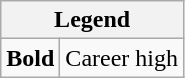<table class="wikitable">
<tr>
<th colspan="2">Legend</th>
</tr>
<tr>
<td><strong>Bold</strong></td>
<td>Career high</td>
</tr>
</table>
